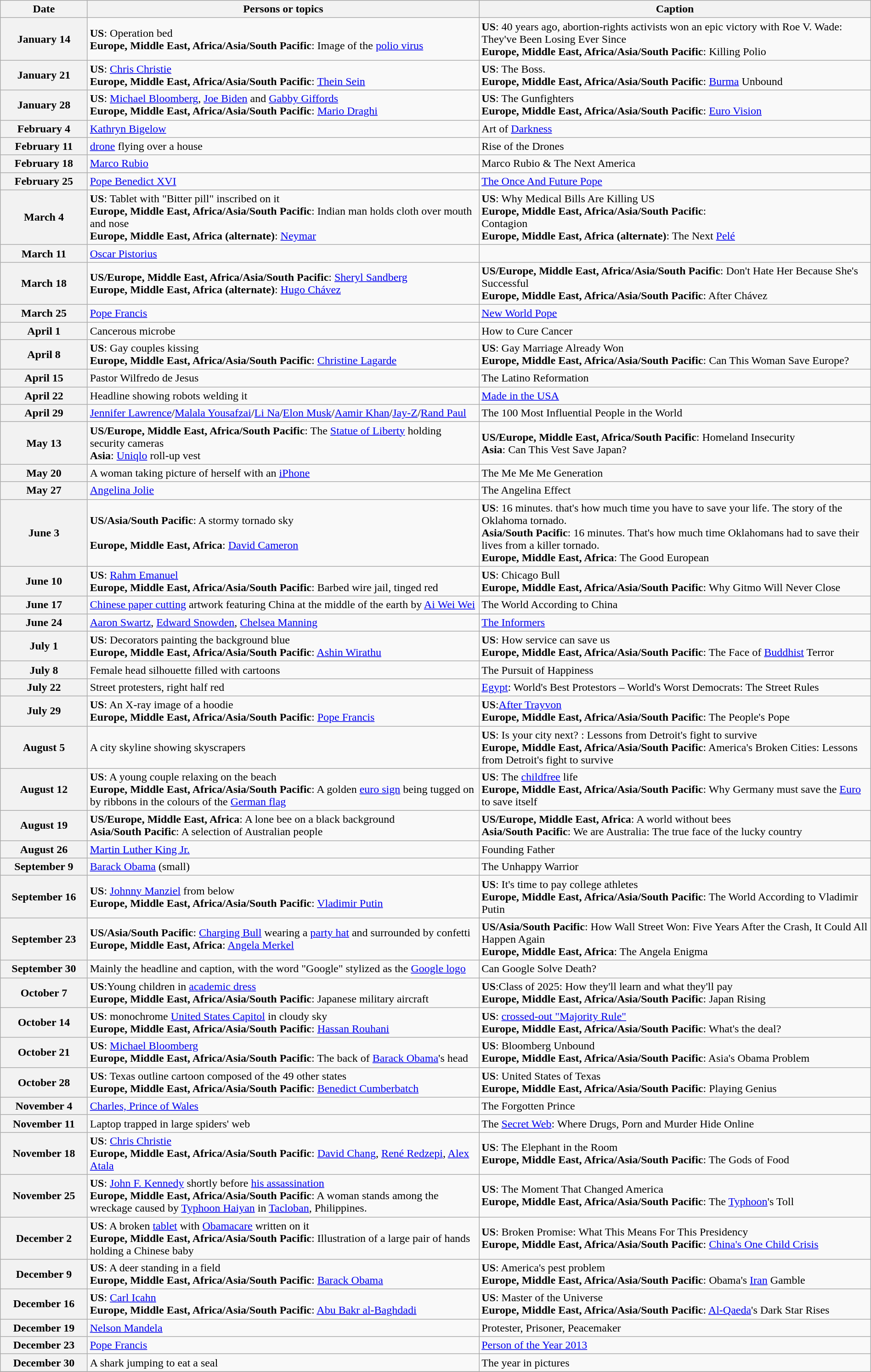<table class="wikitable sortable" style="width:100%;">
<tr>
<th width=10%>Date</th>
<th width=45%>Persons or topics</th>
<th width=45%>Caption</th>
</tr>
<tr>
<th>January 14</th>
<td><strong>US</strong>: Operation bed<br><strong>Europe, Middle East, Africa/Asia/South Pacific</strong>: Image of the <a href='#'>polio virus</a></td>
<td><strong>US</strong>: 40 years ago, abortion-rights activists won an epic victory with Roe V. Wade: They've Been Losing Ever Since<br><strong>Europe, Middle East, Africa/Asia/South Pacific</strong>: Killing Polio</td>
</tr>
<tr>
<th>January 21</th>
<td><strong>US</strong>: <a href='#'>Chris Christie</a><br><strong>Europe, Middle East, Africa/Asia/South Pacific</strong>: <a href='#'>Thein Sein</a></td>
<td><strong>US</strong>: The Boss.<br><strong>Europe, Middle East, Africa/Asia/South Pacific</strong>: <a href='#'>Burma</a> Unbound</td>
</tr>
<tr>
<th>January 28</th>
<td><strong>US</strong>: <a href='#'>Michael Bloomberg</a>, <a href='#'>Joe Biden</a> and <a href='#'>Gabby Giffords</a><br><strong>Europe, Middle East, Africa/Asia/South Pacific</strong>: <a href='#'>Mario Draghi</a></td>
<td><strong>US</strong>: The Gunfighters<br><strong>Europe, Middle East, Africa/Asia/South Pacific</strong>: <a href='#'>Euro Vision</a></td>
</tr>
<tr>
<th>February 4</th>
<td><a href='#'>Kathryn Bigelow</a></td>
<td>Art of <a href='#'>Darkness</a></td>
</tr>
<tr>
<th>February 11</th>
<td><a href='#'>drone</a> flying over a house</td>
<td>Rise of the Drones</td>
</tr>
<tr>
<th>February 18</th>
<td><a href='#'>Marco Rubio</a></td>
<td>Marco Rubio & The Next America</td>
</tr>
<tr>
<th>February 25</th>
<td><a href='#'>Pope Benedict XVI</a></td>
<td><a href='#'>The Once And Future Pope</a></td>
</tr>
<tr>
<th>March 4</th>
<td><strong>US</strong>: Tablet with "Bitter pill" inscribed on it<br><strong>Europe, Middle East, Africa/Asia/South Pacific</strong>: Indian man holds cloth over mouth and nose<br><strong>Europe, Middle East, Africa (alternate)</strong>: <a href='#'>Neymar</a></td>
<td><strong>US</strong>: Why Medical Bills Are Killing US<br><strong>Europe, Middle East, Africa/Asia/South Pacific</strong>:<br>Contagion<br><strong>Europe, Middle East, Africa (alternate)</strong>: The Next <a href='#'>Pelé</a></td>
</tr>
<tr>
<th>March 11</th>
<td><a href='#'>Oscar Pistorius</a></td>
<td></td>
</tr>
<tr>
<th>March 18</th>
<td><strong>US/Europe, Middle East, Africa/Asia/South Pacific</strong>: <a href='#'>Sheryl Sandberg</a><br><strong>Europe, Middle East, Africa (alternate)</strong>: <a href='#'>Hugo Chávez</a></td>
<td><strong>US/Europe, Middle East, Africa/Asia/South Pacific</strong>: Don't Hate Her Because She's Successful<br><strong>Europe, Middle East, Africa/Asia/South Pacific</strong>: After Chávez</td>
</tr>
<tr>
<th>March 25</th>
<td><a href='#'>Pope Francis</a></td>
<td><a href='#'>New World Pope</a></td>
</tr>
<tr>
<th>April 1</th>
<td>Cancerous microbe</td>
<td>How to Cure Cancer</td>
</tr>
<tr>
<th>April 8</th>
<td><strong>US</strong>: Gay couples kissing<br><strong>Europe, Middle East, Africa/Asia/South Pacific</strong>: <a href='#'>Christine Lagarde</a></td>
<td><strong>US</strong>: Gay Marriage Already Won<br><strong>Europe, Middle East, Africa/Asia/South Pacific</strong>: Can This Woman Save Europe?</td>
</tr>
<tr>
<th>April 15</th>
<td>Pastor Wilfredo de Jesus</td>
<td>The Latino Reformation</td>
</tr>
<tr>
<th>April 22</th>
<td>Headline showing robots welding it</td>
<td><a href='#'>Made in the USA</a></td>
</tr>
<tr>
<th>April 29</th>
<td><a href='#'>Jennifer Lawrence</a>/<a href='#'>Malala Yousafzai</a>/<a href='#'>Li Na</a>/<a href='#'>Elon Musk</a>/<a href='#'>Aamir Khan</a>/<a href='#'>Jay-Z</a>/<a href='#'>Rand Paul</a></td>
<td>The 100 Most Influential People in the World</td>
</tr>
<tr>
<th>May 13</th>
<td><strong>US/Europe, Middle East, Africa/South Pacific</strong>: The <a href='#'>Statue of Liberty</a> holding security cameras<br><strong>Asia</strong>: <a href='#'>Uniqlo</a> roll-up vest</td>
<td><strong>US/Europe, Middle East, Africa/South Pacific</strong>: Homeland Insecurity <br><strong>Asia</strong>: Can This Vest Save Japan?</td>
</tr>
<tr>
<th>May 20</th>
<td>A woman taking picture of herself with an <a href='#'>iPhone</a></td>
<td>The Me Me Me Generation</td>
</tr>
<tr>
<th>May 27</th>
<td><a href='#'>Angelina Jolie</a></td>
<td>The Angelina Effect</td>
</tr>
<tr>
<th>June 3</th>
<td><strong>US/Asia/South Pacific</strong>: A stormy tornado sky <br><br><strong>Europe, Middle East, Africa</strong>: <a href='#'>David Cameron</a></td>
<td><strong>US</strong>: 16 minutes. that's how much time you have to save your life. The story of the Oklahoma tornado.<br> <strong>Asia/South Pacific</strong>: 16 minutes. That's how much time Oklahomans had to save their lives from a killer tornado.<br><strong>Europe, Middle East, Africa</strong>: The Good European</td>
</tr>
<tr>
<th>June 10</th>
<td><strong>US</strong>: <a href='#'>Rahm Emanuel</a><br><strong>Europe, Middle East, Africa/Asia/South Pacific</strong>: Barbed wire jail, tinged red</td>
<td><strong>US</strong>: Chicago Bull<br><strong>Europe, Middle East, Africa/Asia/South Pacific</strong>: Why Gitmo Will Never Close</td>
</tr>
<tr>
<th>June 17</th>
<td><a href='#'>Chinese paper cutting</a> artwork featuring China at the middle of the earth by <a href='#'>Ai Wei Wei</a></td>
<td>The World According to China</td>
</tr>
<tr>
<th>June 24</th>
<td><a href='#'>Aaron Swartz</a>, <a href='#'>Edward Snowden</a>, <a href='#'>Chelsea Manning</a></td>
<td><a href='#'>The Informers</a></td>
</tr>
<tr>
<th>July 1</th>
<td><strong>US</strong>: Decorators painting the background blue<br><strong>Europe, Middle East, Africa/Asia/South Pacific</strong>: <a href='#'>Ashin Wirathu</a></td>
<td><strong>US</strong>: How service can save us<br><strong>Europe, Middle East, Africa/Asia/South Pacific</strong>: The Face of <a href='#'>Buddhist</a> Terror</td>
</tr>
<tr>
<th>July 8</th>
<td>Female head silhouette filled with cartoons</td>
<td>The Pursuit of Happiness</td>
</tr>
<tr>
<th>July 22</th>
<td>Street protesters, right half red</td>
<td><a href='#'>Egypt</a>: World's Best Protestors – World's Worst Democrats: The Street Rules</td>
</tr>
<tr>
<th>July 29</th>
<td><strong>US</strong>: An X-ray image of a hoodie <br><strong>Europe, Middle East, Africa/Asia/South Pacific</strong>: <a href='#'>Pope Francis</a></td>
<td><strong>US</strong>:<a href='#'>After Trayvon</a> <br> <strong>Europe, Middle East, Africa/Asia/South Pacific</strong>: The People's Pope</td>
</tr>
<tr>
<th>August 5</th>
<td>A city skyline showing skyscrapers</td>
<td><strong>US</strong>: Is your city next? : Lessons from Detroit's fight to survive<br> <strong>Europe, Middle East, Africa/Asia/South Pacific</strong>: America's Broken Cities: Lessons from Detroit's fight to survive</td>
</tr>
<tr>
<th>August 12</th>
<td><strong>US</strong>: A young couple relaxing on the beach<br> <strong>Europe, Middle East, Africa/Asia/South Pacific</strong>: A golden <a href='#'>euro sign</a> being tugged on by ribbons in the colours of the <a href='#'>German flag</a></td>
<td><strong>US</strong>: The <a href='#'>childfree</a> life<br> <strong>Europe, Middle East, Africa/Asia/South Pacific</strong>: Why Germany must save the <a href='#'>Euro</a> to save itself</td>
</tr>
<tr>
<th>August 19</th>
<td><strong>US/Europe, Middle East, Africa</strong>: A lone bee on a black background<br> <strong>Asia/South Pacific</strong>: A selection of Australian people</td>
<td><strong>US/Europe, Middle East, Africa</strong>: A world without bees<br> <strong>Asia/South Pacific</strong>: We are Australia: The true face of the lucky country</td>
</tr>
<tr>
<th>August 26</th>
<td><a href='#'>Martin Luther King Jr.</a></td>
<td>Founding Father</td>
</tr>
<tr>
<th>September 9</th>
<td><a href='#'>Barack Obama</a> (small)</td>
<td>The Unhappy Warrior</td>
</tr>
<tr>
<th>September 16</th>
<td><strong>US</strong>: <a href='#'>Johnny Manziel</a> from below<br> <strong>Europe, Middle East, Africa/Asia/South Pacific</strong>: <a href='#'>Vladimir Putin</a></td>
<td><strong>US</strong>: It's time to pay college athletes<br> <strong>Europe, Middle East, Africa/Asia/South Pacific</strong>: The World According to Vladimir Putin</td>
</tr>
<tr>
<th>September 23</th>
<td><strong>US/Asia/South Pacific</strong>: <a href='#'>Charging Bull</a> wearing a <a href='#'>party hat</a> and surrounded by confetti<br> <strong>Europe, Middle East, Africa</strong>: <a href='#'>Angela Merkel</a></td>
<td><strong>US/Asia/South Pacific</strong>: How Wall Street Won: Five Years After the Crash, It Could All Happen Again<br> <strong>Europe, Middle East, Africa</strong>: The Angela Enigma</td>
</tr>
<tr>
<th>September 30</th>
<td>Mainly the headline and caption, with the word "Google" stylized as the <a href='#'>Google logo</a></td>
<td>Can Google Solve Death?</td>
</tr>
<tr>
<th>October 7</th>
<td><strong>US</strong>:Young children in <a href='#'>academic dress</a> <br> <strong>Europe, Middle East, Africa/Asia/South Pacific</strong>: Japanese military aircraft</td>
<td><strong>US</strong>:Class of 2025: How they'll learn and what they'll pay <br> <strong>Europe, Middle East, Africa/Asia/South Pacific</strong>: Japan Rising</td>
</tr>
<tr>
<th>October 14</th>
<td><strong>US</strong>: monochrome <a href='#'>United States Capitol</a> in cloudy sky<br> <strong>Europe, Middle East, Africa/Asia/South Pacific</strong>: <a href='#'>Hassan Rouhani</a></td>
<td><strong>US</strong>: <a href='#'>crossed-out "Majority Rule"</a> <br> <strong>Europe, Middle East, Africa/Asia/South Pacific</strong>: What's the deal?</td>
</tr>
<tr>
<th>October 21</th>
<td><strong>US</strong>: <a href='#'>Michael Bloomberg</a><br> <strong>Europe, Middle East, Africa/Asia/South Pacific</strong>: The back of <a href='#'>Barack Obama</a>'s head</td>
<td><strong>US</strong>: Bloomberg Unbound<br> <strong>Europe, Middle East, Africa/Asia/South Pacific</strong>: Asia's Obama Problem</td>
</tr>
<tr>
<th>October 28</th>
<td><strong>US</strong>: Texas outline cartoon composed of the 49 other states<br> <strong>Europe, Middle East, Africa/Asia/South Pacific</strong>: <a href='#'>Benedict Cumberbatch</a></td>
<td><strong>US</strong>: United States of Texas <br> <strong>Europe, Middle East, Africa/Asia/South Pacific</strong>: Playing Genius</td>
</tr>
<tr>
<th>November 4</th>
<td><a href='#'>Charles, Prince of Wales</a></td>
<td>The Forgotten Prince</td>
</tr>
<tr>
<th>November 11</th>
<td>Laptop trapped in large spiders' web</td>
<td>The <a href='#'>Secret Web</a>: Where Drugs, Porn and Murder Hide Online</td>
</tr>
<tr>
<th>November 18</th>
<td><strong>US</strong>: <a href='#'>Chris Christie</a><br> <strong>Europe, Middle East, Africa/Asia/South Pacific</strong>: <a href='#'>David Chang</a>, <a href='#'>René Redzepi</a>, <a href='#'>Alex Atala</a></td>
<td><strong>US</strong>: The Elephant in the Room<br> <strong>Europe, Middle East, Africa/Asia/South Pacific</strong>: The Gods of Food</td>
</tr>
<tr>
<th>November 25</th>
<td><strong>US</strong>: <a href='#'>John F. Kennedy</a> shortly before <a href='#'>his assassination</a><br> <strong>Europe, Middle East, Africa/Asia/South Pacific</strong>: A woman stands among the wreckage caused by <a href='#'>Typhoon Haiyan</a> in <a href='#'>Tacloban</a>, Philippines.</td>
<td><strong>US</strong>: The Moment That Changed America<br> <strong>Europe, Middle East, Africa/Asia/South Pacific</strong>: The <a href='#'>Typhoon</a>'s Toll</td>
</tr>
<tr>
<th>December 2</th>
<td><strong>US</strong>: A broken <a href='#'>tablet</a> with <a href='#'>Obamacare</a> written on it<br> <strong>Europe, Middle East, Africa/Asia/South Pacific</strong>: Illustration of a large pair of hands holding a Chinese baby</td>
<td><strong>US</strong>: Broken Promise: What This Means For This Presidency<br> <strong>Europe, Middle East, Africa/Asia/South Pacific</strong>: <a href='#'>China's One Child Crisis</a></td>
</tr>
<tr>
<th>December 9</th>
<td><strong>US</strong>: A deer standing in a field<br> <strong>Europe, Middle East, Africa/Asia/South Pacific</strong>: <a href='#'>Barack Obama</a></td>
<td><strong>US</strong>: America's pest problem<br> <strong>Europe, Middle East, Africa/Asia/South Pacific</strong>: Obama's <a href='#'>Iran</a> Gamble</td>
</tr>
<tr>
<th>December 16</th>
<td><strong>US</strong>: <a href='#'>Carl Icahn</a><br> <strong>Europe, Middle East, Africa/Asia/South Pacific</strong>: <a href='#'>Abu Bakr al-Baghdadi</a></td>
<td><strong>US</strong>: Master of the Universe<br> <strong>Europe, Middle East, Africa/Asia/South Pacific</strong>: <a href='#'>Al-Qaeda</a>'s Dark Star Rises</td>
</tr>
<tr>
<th>December 19</th>
<td><a href='#'>Nelson Mandela</a></td>
<td>Protester, Prisoner, Peacemaker</td>
</tr>
<tr>
<th>December 23</th>
<td><a href='#'>Pope Francis</a></td>
<td><a href='#'>Person of the Year 2013</a></td>
</tr>
<tr>
<th>December 30</th>
<td>A shark jumping to eat a seal</td>
<td>The year in pictures</td>
</tr>
<tr>
</tr>
</table>
